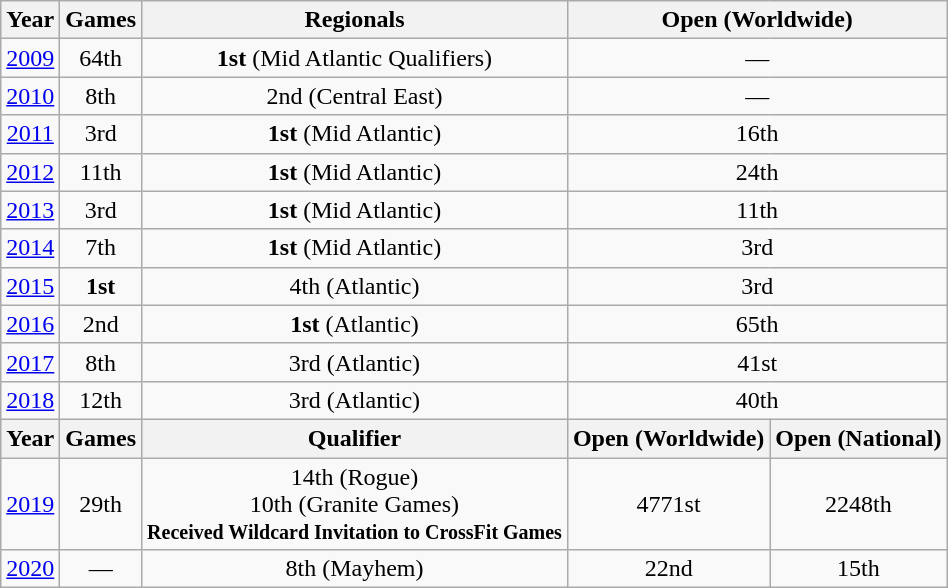<table class="wikitable" style="text-align:center">
<tr>
<th>Year</th>
<th>Games<br></th>
<th>Regionals<br></th>
<th colspan=2>Open (Worldwide)<br></th>
</tr>
<tr>
<td><a href='#'>2009</a></td>
<td>64th</td>
<td><strong>1st</strong> (Mid Atlantic Qualifiers)</td>
<td colspan=2>—</td>
</tr>
<tr>
<td><a href='#'>2010</a></td>
<td>8th</td>
<td>2nd (Central East)</td>
<td colspan=2>—</td>
</tr>
<tr>
<td><a href='#'>2011</a></td>
<td>3rd</td>
<td><strong>1st</strong> (Mid Atlantic)</td>
<td colspan=2>16th</td>
</tr>
<tr>
<td><a href='#'>2012</a></td>
<td>11th</td>
<td><strong>1st</strong> (Mid Atlantic)</td>
<td colspan=2>24th</td>
</tr>
<tr>
<td><a href='#'>2013</a></td>
<td>3rd</td>
<td><strong>1st</strong> (Mid Atlantic)</td>
<td colspan=2>11th</td>
</tr>
<tr>
<td><a href='#'>2014</a></td>
<td>7th</td>
<td><strong>1st</strong> (Mid Atlantic)</td>
<td colspan=2>3rd</td>
</tr>
<tr>
<td><a href='#'>2015</a></td>
<td><strong>1st</strong></td>
<td>4th (Atlantic)</td>
<td colspan=2>3rd</td>
</tr>
<tr>
<td><a href='#'>2016</a></td>
<td>2nd</td>
<td><strong>1st</strong> (Atlantic)</td>
<td colspan=2>65th</td>
</tr>
<tr>
<td><a href='#'>2017</a></td>
<td>8th</td>
<td>3rd (Atlantic)</td>
<td colspan=2>41st</td>
</tr>
<tr>
<td><a href='#'>2018</a></td>
<td>12th</td>
<td>3rd (Atlantic)</td>
<td colspan=2>40th</td>
</tr>
<tr>
<th>Year</th>
<th>Games</th>
<th>Qualifier</th>
<th>Open (Worldwide)</th>
<th>Open (National)</th>
</tr>
<tr>
<td><a href='#'>2019</a></td>
<td>29th</td>
<td>14th (Rogue)<br>10th (Granite Games)<br><small><strong>Received Wildcard Invitation to CrossFit Games</strong></small></td>
<td>4771st</td>
<td>2248th</td>
</tr>
<tr>
<td><a href='#'>2020</a></td>
<td>—</td>
<td>8th (Mayhem)</td>
<td>22nd</td>
<td>15th</td>
</tr>
</table>
